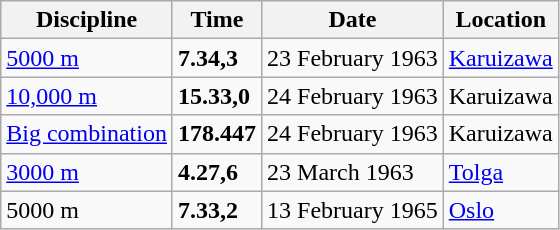<table class='wikitable'>
<tr>
<th>Discipline</th>
<th>Time</th>
<th>Date</th>
<th>Location</th>
</tr>
<tr>
<td><a href='#'>5000 m</a></td>
<td><strong>7.34,3</strong></td>
<td>23 February 1963</td>
<td align=left> <a href='#'>Karuizawa</a></td>
</tr>
<tr>
<td><a href='#'>10,000 m</a></td>
<td><strong>15.33,0</strong></td>
<td>24 February 1963</td>
<td align=left> Karuizawa</td>
</tr>
<tr>
<td><a href='#'>Big combination</a></td>
<td><strong>178.447</strong></td>
<td>24 February 1963</td>
<td align=left> Karuizawa</td>
</tr>
<tr>
<td><a href='#'>3000 m</a></td>
<td><strong>4.27,6</strong></td>
<td>23 March 1963</td>
<td align=left> <a href='#'>Tolga</a></td>
</tr>
<tr>
<td>5000 m</td>
<td><strong>7.33,2</strong></td>
<td>13 February 1965</td>
<td align=left> <a href='#'>Oslo</a></td>
</tr>
</table>
